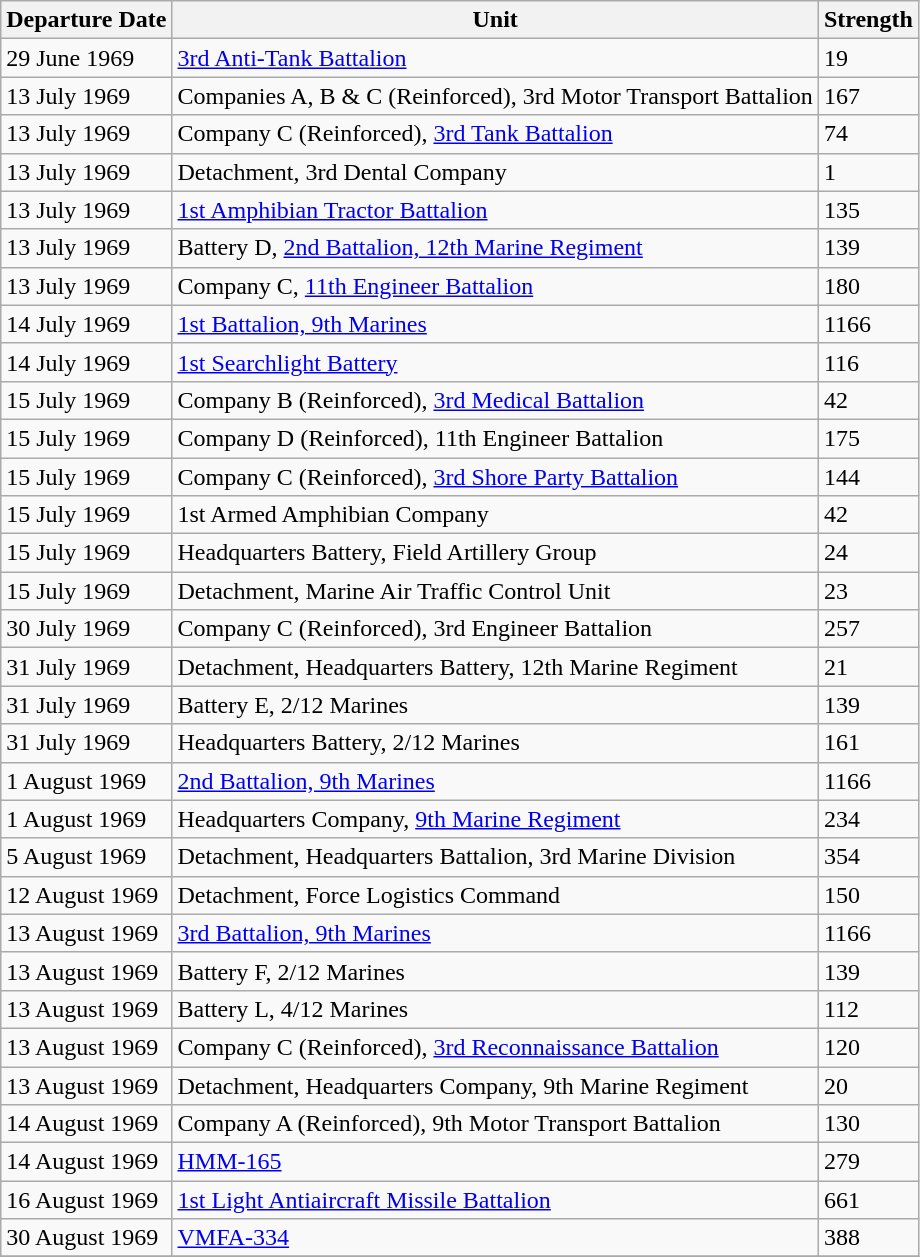<table class="wikitable" border="1">
<tr>
<th>Departure Date</th>
<th>Unit</th>
<th>Strength</th>
</tr>
<tr>
<td>29 June 1969</td>
<td><a href='#'>3rd Anti-Tank Battalion</a></td>
<td>19</td>
</tr>
<tr>
<td>13 July 1969</td>
<td>Companies A, B & C (Reinforced), 3rd Motor Transport Battalion</td>
<td>167</td>
</tr>
<tr>
<td>13 July 1969</td>
<td>Company C (Reinforced), <a href='#'>3rd Tank Battalion</a></td>
<td>74</td>
</tr>
<tr>
<td>13 July 1969</td>
<td>Detachment, 3rd Dental Company</td>
<td>1</td>
</tr>
<tr>
<td>13 July 1969</td>
<td><a href='#'>1st Amphibian Tractor Battalion</a></td>
<td>135</td>
</tr>
<tr>
<td>13 July 1969</td>
<td>Battery D, <a href='#'>2nd Battalion, 12th Marine Regiment</a></td>
<td>139</td>
</tr>
<tr>
<td>13 July 1969</td>
<td>Company C, <a href='#'>11th Engineer Battalion</a></td>
<td>180</td>
</tr>
<tr>
<td>14 July 1969</td>
<td><a href='#'>1st Battalion, 9th Marines</a></td>
<td>1166</td>
</tr>
<tr>
<td>14 July 1969</td>
<td><a href='#'>1st Searchlight Battery</a></td>
<td>116</td>
</tr>
<tr>
<td>15 July 1969</td>
<td>Company B (Reinforced), <a href='#'>3rd Medical Battalion</a></td>
<td>42</td>
</tr>
<tr>
<td>15 July 1969</td>
<td>Company D (Reinforced), 11th Engineer Battalion</td>
<td>175</td>
</tr>
<tr>
<td>15 July 1969</td>
<td>Company C (Reinforced), <a href='#'>3rd Shore Party Battalion</a></td>
<td>144</td>
</tr>
<tr>
<td>15 July 1969</td>
<td>1st Armed Amphibian Company</td>
<td>42</td>
</tr>
<tr>
<td>15 July 1969</td>
<td>Headquarters Battery, Field Artillery Group</td>
<td>24</td>
</tr>
<tr>
<td>15 July 1969</td>
<td>Detachment, Marine Air Traffic Control Unit</td>
<td>23</td>
</tr>
<tr>
<td>30 July 1969</td>
<td>Company C (Reinforced), 3rd Engineer Battalion</td>
<td>257</td>
</tr>
<tr>
<td>31 July 1969</td>
<td>Detachment, Headquarters Battery, 12th Marine Regiment</td>
<td>21</td>
</tr>
<tr>
<td>31 July 1969</td>
<td>Battery E, 2/12 Marines</td>
<td>139</td>
</tr>
<tr>
<td>31 July 1969</td>
<td>Headquarters Battery, 2/12 Marines</td>
<td>161</td>
</tr>
<tr>
<td>1 August 1969</td>
<td><a href='#'>2nd Battalion, 9th Marines</a></td>
<td>1166</td>
</tr>
<tr>
<td>1 August 1969</td>
<td>Headquarters Company, <a href='#'>9th Marine Regiment</a></td>
<td>234</td>
</tr>
<tr>
<td>5 August 1969</td>
<td>Detachment, Headquarters Battalion, 3rd Marine Division</td>
<td>354</td>
</tr>
<tr>
<td>12 August 1969</td>
<td>Detachment, Force Logistics Command</td>
<td>150</td>
</tr>
<tr>
<td>13 August 1969</td>
<td><a href='#'>3rd Battalion, 9th Marines</a></td>
<td>1166</td>
</tr>
<tr>
<td>13 August 1969</td>
<td>Battery F, 2/12 Marines</td>
<td>139</td>
</tr>
<tr>
<td>13 August 1969</td>
<td>Battery L, 4/12 Marines</td>
<td>112</td>
</tr>
<tr>
<td>13 August 1969</td>
<td>Company C (Reinforced), <a href='#'>3rd Reconnaissance Battalion</a></td>
<td>120</td>
</tr>
<tr>
<td>13 August 1969</td>
<td>Detachment, Headquarters Company, 9th Marine Regiment</td>
<td>20</td>
</tr>
<tr>
<td>14 August 1969</td>
<td>Company A (Reinforced), 9th Motor Transport Battalion</td>
<td>130</td>
</tr>
<tr>
<td>14 August 1969</td>
<td><a href='#'>HMM-165</a></td>
<td>279</td>
</tr>
<tr>
<td>16 August 1969</td>
<td><a href='#'>1st Light Antiaircraft Missile Battalion</a></td>
<td>661</td>
</tr>
<tr>
<td>30 August 1969</td>
<td><a href='#'>VMFA-334</a></td>
<td>388</td>
</tr>
<tr>
</tr>
</table>
